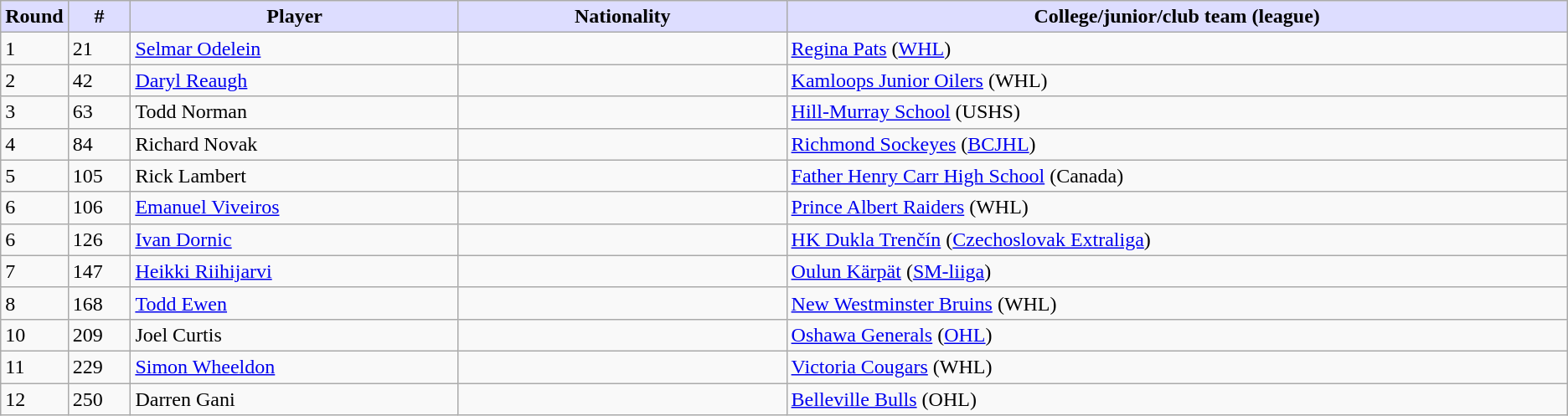<table class="wikitable">
<tr style="text-align:center;">
<th style="background:#ddf; width:4.0%;">Round</th>
<th style="background:#ddf; width:4.0%;">#</th>
<th style="background:#ddf; width:21.0%;">Player</th>
<th style="background:#ddf; width:21.0%;">Nationality</th>
<th style="background:#ddf; width:100.0%;">College/junior/club team (league)</th>
</tr>
<tr>
<td>1</td>
<td>21</td>
<td><a href='#'>Selmar Odelein</a></td>
<td></td>
<td><a href='#'>Regina Pats</a> (<a href='#'>WHL</a>)</td>
</tr>
<tr>
<td>2</td>
<td>42</td>
<td><a href='#'>Daryl Reaugh</a></td>
<td></td>
<td><a href='#'>Kamloops Junior Oilers</a> (WHL)</td>
</tr>
<tr>
<td>3</td>
<td>63</td>
<td>Todd Norman</td>
<td></td>
<td><a href='#'>Hill-Murray School</a> (USHS)</td>
</tr>
<tr>
<td>4</td>
<td>84</td>
<td>Richard Novak</td>
<td></td>
<td><a href='#'>Richmond Sockeyes</a> (<a href='#'>BCJHL</a>)</td>
</tr>
<tr>
<td>5</td>
<td>105</td>
<td>Rick Lambert</td>
<td></td>
<td><a href='#'>Father Henry Carr High School</a> (Canada)</td>
</tr>
<tr>
<td>6</td>
<td>106</td>
<td><a href='#'>Emanuel Viveiros</a></td>
<td></td>
<td><a href='#'>Prince Albert Raiders</a> (WHL)</td>
</tr>
<tr>
<td>6</td>
<td>126</td>
<td><a href='#'>Ivan Dornic</a></td>
<td></td>
<td><a href='#'>HK Dukla Trenčín</a> (<a href='#'>Czechoslovak Extraliga</a>)</td>
</tr>
<tr>
<td>7</td>
<td>147</td>
<td><a href='#'>Heikki Riihijarvi</a></td>
<td></td>
<td><a href='#'>Oulun Kärpät</a> (<a href='#'>SM-liiga</a>)</td>
</tr>
<tr>
<td>8</td>
<td>168</td>
<td><a href='#'>Todd Ewen</a></td>
<td></td>
<td><a href='#'>New Westminster Bruins</a> (WHL)</td>
</tr>
<tr>
<td>10</td>
<td>209</td>
<td>Joel Curtis</td>
<td></td>
<td><a href='#'>Oshawa Generals</a> (<a href='#'>OHL</a>)</td>
</tr>
<tr>
<td>11</td>
<td>229</td>
<td><a href='#'>Simon Wheeldon</a></td>
<td></td>
<td><a href='#'>Victoria Cougars</a> (WHL)</td>
</tr>
<tr>
<td>12</td>
<td>250</td>
<td>Darren Gani</td>
<td></td>
<td><a href='#'>Belleville Bulls</a> (OHL)</td>
</tr>
</table>
